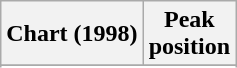<table class="wikitable sortable plainrowheaders" style="text-align:center">
<tr>
<th scope="col">Chart (1998)</th>
<th scope="col">Peak<br>position</th>
</tr>
<tr>
</tr>
<tr>
</tr>
<tr>
</tr>
<tr>
</tr>
<tr>
</tr>
<tr>
</tr>
<tr>
</tr>
<tr>
</tr>
<tr>
</tr>
<tr>
</tr>
<tr>
</tr>
</table>
